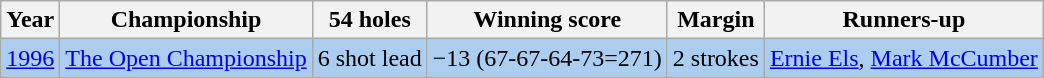<table class="wikitable">
<tr>
<th>Year</th>
<th>Championship</th>
<th>54 holes</th>
<th>Winning score</th>
<th>Margin</th>
<th>Runners-up</th>
</tr>
<tr style="background:#ABCDEF;">
<td><a href='#'>1996</a></td>
<td><a href='#'>The Open Championship</a></td>
<td>6 shot lead</td>
<td>−13 (67-67-64-73=271)</td>
<td>2 strokes</td>
<td> <a href='#'>Ernie Els</a>,  <a href='#'>Mark McCumber</a></td>
</tr>
</table>
